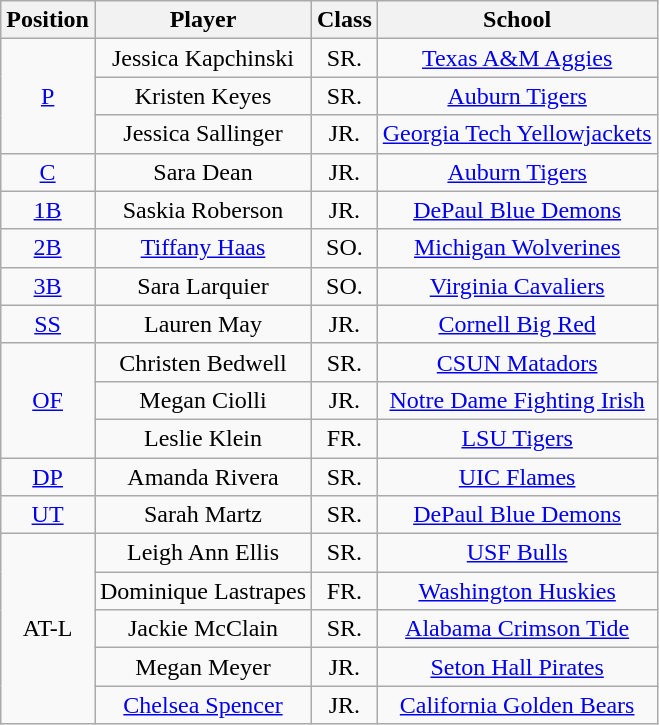<table class="wikitable">
<tr>
<th>Position</th>
<th>Player</th>
<th>Class</th>
<th>School</th>
</tr>
<tr align=center>
<td rowspan=3><a href='#'>P</a></td>
<td>Jessica Kapchinski</td>
<td>SR.</td>
<td><a href='#'>Texas A&M Aggies</a></td>
</tr>
<tr align=center>
<td>Kristen Keyes</td>
<td>SR.</td>
<td><a href='#'>Auburn Tigers</a></td>
</tr>
<tr align=center>
<td>Jessica Sallinger</td>
<td>JR.</td>
<td><a href='#'>Georgia Tech Yellowjackets</a></td>
</tr>
<tr align=center>
<td rowspan=1><a href='#'>C</a></td>
<td>Sara Dean</td>
<td>JR.</td>
<td><a href='#'>Auburn Tigers</a></td>
</tr>
<tr align=center>
<td rowspan=1><a href='#'>1B</a></td>
<td>Saskia Roberson</td>
<td>JR.</td>
<td><a href='#'>DePaul Blue Demons</a></td>
</tr>
<tr align=center>
<td rowspan=1><a href='#'>2B</a></td>
<td><a href='#'>Tiffany Haas</a></td>
<td>SO.</td>
<td><a href='#'>Michigan Wolverines</a></td>
</tr>
<tr align=center>
<td rowspan=1><a href='#'>3B</a></td>
<td>Sara Larquier</td>
<td>SO.</td>
<td><a href='#'>Virginia Cavaliers</a></td>
</tr>
<tr align=center>
<td rowspan=1><a href='#'>SS</a></td>
<td>Lauren May</td>
<td>JR.</td>
<td><a href='#'>Cornell Big Red</a></td>
</tr>
<tr align=center>
<td rowspan=3><a href='#'>OF</a></td>
<td>Christen Bedwell</td>
<td>SR.</td>
<td><a href='#'>CSUN Matadors</a></td>
</tr>
<tr align=center>
<td>Megan Ciolli</td>
<td>JR.</td>
<td><a href='#'>Notre Dame Fighting Irish</a></td>
</tr>
<tr align=center>
<td>Leslie Klein</td>
<td>FR.</td>
<td><a href='#'>LSU Tigers</a></td>
</tr>
<tr align=center>
<td rowspan=1><a href='#'>DP</a></td>
<td>Amanda Rivera</td>
<td>SR.</td>
<td><a href='#'>UIC Flames</a></td>
</tr>
<tr align=center>
<td rowspan=1><a href='#'>UT</a></td>
<td>Sarah Martz</td>
<td>SR.</td>
<td><a href='#'>DePaul Blue Demons</a></td>
</tr>
<tr align=center>
<td rowspan=6>AT-L</td>
<td>Leigh Ann Ellis</td>
<td>SR.</td>
<td><a href='#'>USF Bulls</a></td>
</tr>
<tr align=center>
<td>Dominique Lastrapes</td>
<td>FR.</td>
<td><a href='#'>Washington Huskies</a></td>
</tr>
<tr align=center>
<td>Jackie McClain</td>
<td>SR.</td>
<td><a href='#'>Alabama Crimson Tide</a></td>
</tr>
<tr align=center>
<td>Megan Meyer</td>
<td>JR.</td>
<td><a href='#'>Seton Hall Pirates</a></td>
</tr>
<tr align=center>
<td><a href='#'>Chelsea Spencer</a></td>
<td>JR.</td>
<td><a href='#'>California Golden Bears</a></td>
</tr>
</table>
